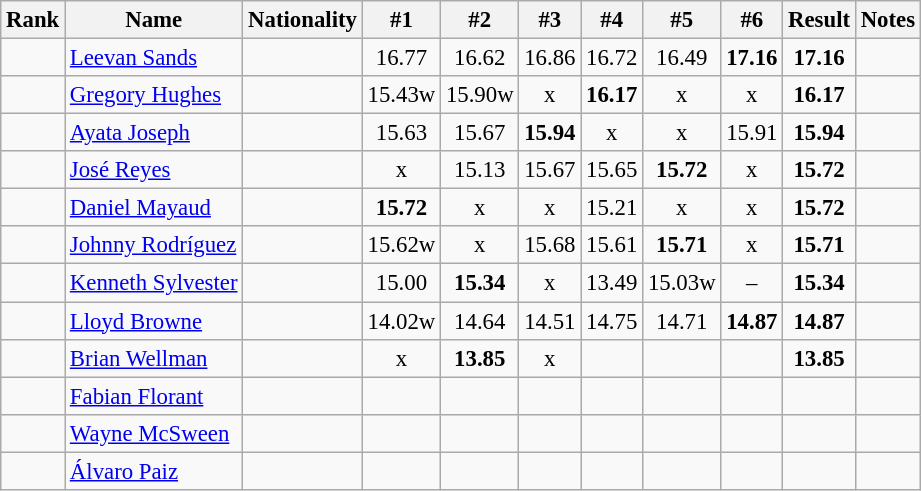<table class="wikitable sortable" style="text-align:center;font-size:95%">
<tr>
<th>Rank</th>
<th>Name</th>
<th>Nationality</th>
<th>#1</th>
<th>#2</th>
<th>#3</th>
<th>#4</th>
<th>#5</th>
<th>#6</th>
<th>Result</th>
<th>Notes</th>
</tr>
<tr>
<td></td>
<td align=left><a href='#'>Leevan Sands</a></td>
<td align=left></td>
<td>16.77</td>
<td>16.62</td>
<td>16.86</td>
<td>16.72</td>
<td>16.49</td>
<td><strong>17.16</strong></td>
<td><strong>17.16</strong></td>
<td></td>
</tr>
<tr>
<td></td>
<td align=left><a href='#'>Gregory Hughes</a></td>
<td align=left></td>
<td>15.43w</td>
<td>15.90w</td>
<td>x</td>
<td><strong>16.17</strong></td>
<td>x</td>
<td>x</td>
<td><strong>16.17</strong></td>
<td></td>
</tr>
<tr>
<td></td>
<td align=left><a href='#'>Ayata Joseph</a></td>
<td align=left></td>
<td>15.63</td>
<td>15.67</td>
<td><strong>15.94</strong></td>
<td>x</td>
<td>x</td>
<td>15.91</td>
<td><strong>15.94</strong></td>
<td></td>
</tr>
<tr>
<td></td>
<td align=left><a href='#'>José Reyes</a></td>
<td align=left></td>
<td>x</td>
<td>15.13</td>
<td>15.67</td>
<td>15.65</td>
<td><strong>15.72</strong></td>
<td>x</td>
<td><strong>15.72</strong></td>
<td></td>
</tr>
<tr>
<td></td>
<td align=left><a href='#'>Daniel Mayaud</a></td>
<td align=left></td>
<td><strong>15.72</strong></td>
<td>x</td>
<td>x</td>
<td>15.21</td>
<td>x</td>
<td>x</td>
<td><strong>15.72</strong></td>
<td></td>
</tr>
<tr>
<td></td>
<td align=left><a href='#'>Johnny Rodríguez</a></td>
<td align=left></td>
<td>15.62w</td>
<td>x</td>
<td>15.68</td>
<td>15.61</td>
<td><strong>15.71</strong></td>
<td>x</td>
<td><strong>15.71</strong></td>
<td></td>
</tr>
<tr>
<td></td>
<td align=left><a href='#'>Kenneth Sylvester</a></td>
<td align=left></td>
<td>15.00</td>
<td><strong>15.34</strong></td>
<td>x</td>
<td>13.49</td>
<td>15.03w</td>
<td>–</td>
<td><strong>15.34</strong></td>
<td></td>
</tr>
<tr>
<td></td>
<td align=left><a href='#'>Lloyd Browne</a></td>
<td align=left></td>
<td>14.02w</td>
<td>14.64</td>
<td>14.51</td>
<td>14.75</td>
<td>14.71</td>
<td><strong>14.87</strong></td>
<td><strong>14.87</strong></td>
<td></td>
</tr>
<tr>
<td></td>
<td align=left><a href='#'>Brian Wellman</a></td>
<td align=left></td>
<td>x</td>
<td><strong>13.85</strong></td>
<td>x</td>
<td></td>
<td></td>
<td></td>
<td><strong>13.85</strong></td>
<td></td>
</tr>
<tr>
<td></td>
<td align=left><a href='#'>Fabian Florant</a></td>
<td align=left></td>
<td></td>
<td></td>
<td></td>
<td></td>
<td></td>
<td></td>
<td><strong></strong></td>
<td></td>
</tr>
<tr>
<td></td>
<td align=left><a href='#'>Wayne McSween</a></td>
<td align=left></td>
<td></td>
<td></td>
<td></td>
<td></td>
<td></td>
<td></td>
<td><strong></strong></td>
<td></td>
</tr>
<tr>
<td></td>
<td align=left><a href='#'>Álvaro Paiz</a></td>
<td align=left></td>
<td></td>
<td></td>
<td></td>
<td></td>
<td></td>
<td></td>
<td><strong></strong></td>
<td></td>
</tr>
</table>
